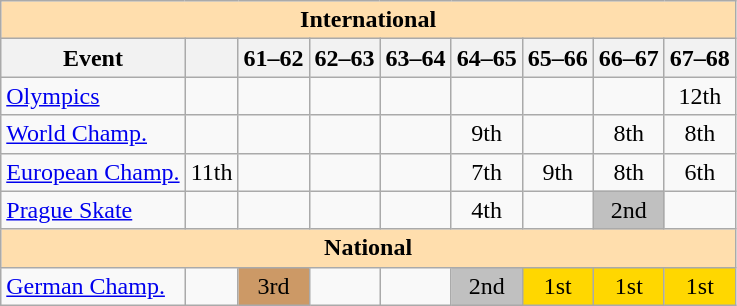<table class="wikitable" style="text-align:center">
<tr>
<th style="background-color: #ffdead; " colspan=9 align=center>International</th>
</tr>
<tr>
<th>Event</th>
<th></th>
<th>61–62</th>
<th>62–63</th>
<th>63–64</th>
<th>64–65</th>
<th>65–66</th>
<th>66–67</th>
<th>67–68</th>
</tr>
<tr>
<td align=left><a href='#'>Olympics</a></td>
<td></td>
<td></td>
<td></td>
<td></td>
<td></td>
<td></td>
<td></td>
<td>12th</td>
</tr>
<tr>
<td align=left><a href='#'>World Champ.</a></td>
<td></td>
<td></td>
<td></td>
<td></td>
<td>9th</td>
<td></td>
<td>8th</td>
<td>8th</td>
</tr>
<tr>
<td align=left><a href='#'>European Champ.</a></td>
<td>11th</td>
<td></td>
<td></td>
<td></td>
<td>7th</td>
<td>9th</td>
<td>8th</td>
<td>6th</td>
</tr>
<tr>
<td align=left><a href='#'>Prague Skate</a></td>
<td></td>
<td></td>
<td></td>
<td></td>
<td>4th</td>
<td></td>
<td bgcolor=silver>2nd</td>
<td></td>
</tr>
<tr>
<th style="background-color: #ffdead; " colspan=9 align=center>National</th>
</tr>
<tr>
<td align=left><a href='#'>German Champ.</a></td>
<td></td>
<td bgcolor=cc9966>3rd</td>
<td></td>
<td></td>
<td bgcolor=silver>2nd</td>
<td bgcolor=gold>1st</td>
<td bgcolor=gold>1st</td>
<td bgcolor=gold>1st</td>
</tr>
</table>
